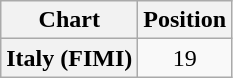<table class="wikitable plainrowheaders" style="text-align:center;">
<tr>
<th>Chart</th>
<th>Position</th>
</tr>
<tr>
<th scope="row">Italy (FIMI)</th>
<td>19</td>
</tr>
</table>
